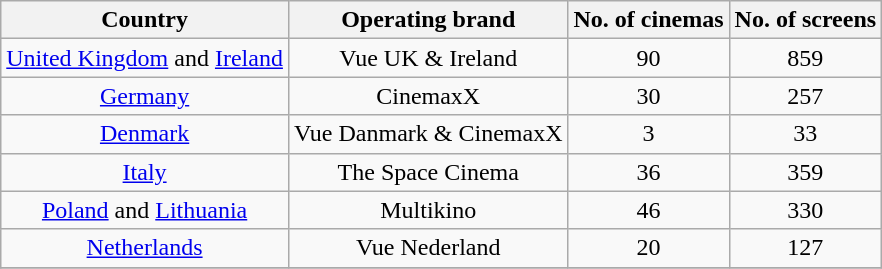<table class="wikitable sortable" style="text-align:center;">
<tr>
<th scope="col">Country</th>
<th scope="col">Operating brand</th>
<th scope="col">No. of cinemas</th>
<th scope="col">No. of screens</th>
</tr>
<tr>
<td><a href='#'>United Kingdom</a> and <a href='#'>Ireland</a></td>
<td>Vue UK & Ireland</td>
<td>90</td>
<td>859</td>
</tr>
<tr>
<td><a href='#'>Germany</a></td>
<td>CinemaxX</td>
<td>30</td>
<td>257</td>
</tr>
<tr>
<td><a href='#'>Denmark</a></td>
<td>Vue Danmark & CinemaxX</td>
<td>3</td>
<td>33</td>
</tr>
<tr>
<td><a href='#'>Italy</a></td>
<td>The Space Cinema</td>
<td>36</td>
<td>359</td>
</tr>
<tr>
<td><a href='#'>Poland</a> and <a href='#'>Lithuania</a></td>
<td>Multikino</td>
<td>46</td>
<td>330</td>
</tr>
<tr>
<td><a href='#'>Netherlands</a></td>
<td>Vue Nederland</td>
<td>20</td>
<td>127</td>
</tr>
<tr>
</tr>
</table>
